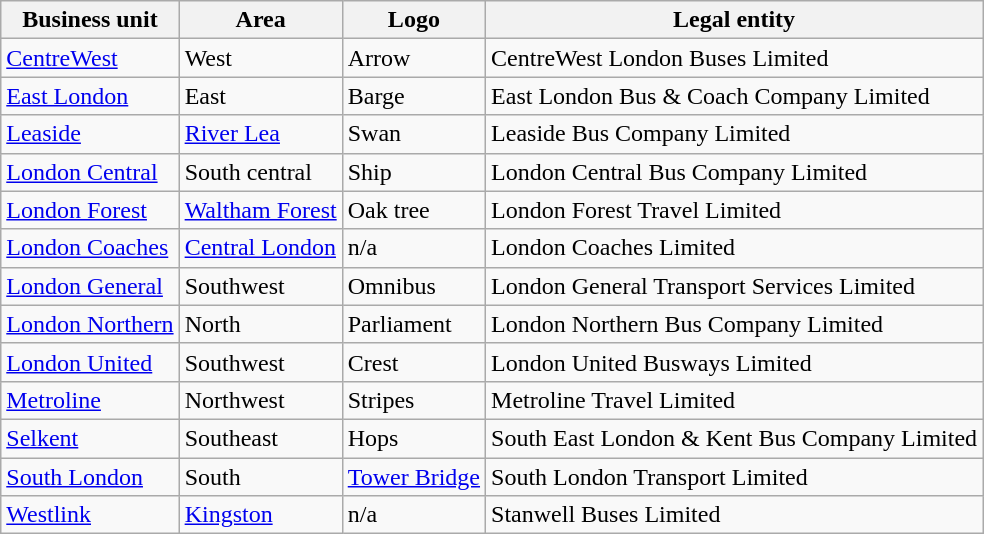<table class="wikitable">
<tr>
<th>Business unit</th>
<th>Area</th>
<th>Logo</th>
<th>Legal entity</th>
</tr>
<tr>
<td><a href='#'>CentreWest</a></td>
<td>West</td>
<td>Arrow</td>
<td>CentreWest London Buses Limited</td>
</tr>
<tr>
<td><a href='#'>East London</a></td>
<td>East</td>
<td>Barge</td>
<td>East London Bus & Coach Company Limited</td>
</tr>
<tr>
<td><a href='#'>Leaside</a></td>
<td><a href='#'>River Lea</a></td>
<td>Swan</td>
<td>Leaside Bus Company Limited</td>
</tr>
<tr>
<td><a href='#'>London Central</a></td>
<td>South central</td>
<td>Ship</td>
<td>London Central Bus Company Limited</td>
</tr>
<tr>
<td><a href='#'>London Forest</a></td>
<td><a href='#'>Waltham Forest</a></td>
<td>Oak tree</td>
<td>London Forest Travel Limited</td>
</tr>
<tr>
<td><a href='#'>London Coaches</a></td>
<td><a href='#'>Central London</a></td>
<td>n/a</td>
<td>London Coaches Limited</td>
</tr>
<tr>
<td><a href='#'>London General</a></td>
<td>Southwest</td>
<td>Omnibus</td>
<td>London General Transport Services Limited</td>
</tr>
<tr>
<td><a href='#'>London Northern</a></td>
<td>North</td>
<td>Parliament</td>
<td>London Northern Bus Company Limited</td>
</tr>
<tr>
<td><a href='#'>London United</a></td>
<td>Southwest</td>
<td>Crest</td>
<td>London United Busways Limited</td>
</tr>
<tr>
<td><a href='#'>Metroline</a></td>
<td>Northwest</td>
<td>Stripes</td>
<td>Metroline Travel Limited</td>
</tr>
<tr>
<td><a href='#'>Selkent</a></td>
<td>Southeast</td>
<td>Hops</td>
<td>South East London & Kent Bus Company Limited</td>
</tr>
<tr>
<td><a href='#'>South London</a></td>
<td>South</td>
<td><a href='#'>Tower Bridge</a></td>
<td>South London Transport Limited</td>
</tr>
<tr>
<td><a href='#'>Westlink</a></td>
<td><a href='#'>Kingston</a></td>
<td>n/a</td>
<td>Stanwell Buses Limited</td>
</tr>
</table>
